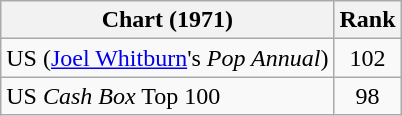<table class="wikitable">
<tr>
<th>Chart (1971)</th>
<th style="text-align:center;">Rank</th>
</tr>
<tr>
<td>US (<a href='#'>Joel Whitburn</a>'s <em>Pop Annual</em>)</td>
<td style="text-align:center;">102</td>
</tr>
<tr>
<td>US <em>Cash Box</em> Top 100</td>
<td style="text-align:center;">98</td>
</tr>
</table>
